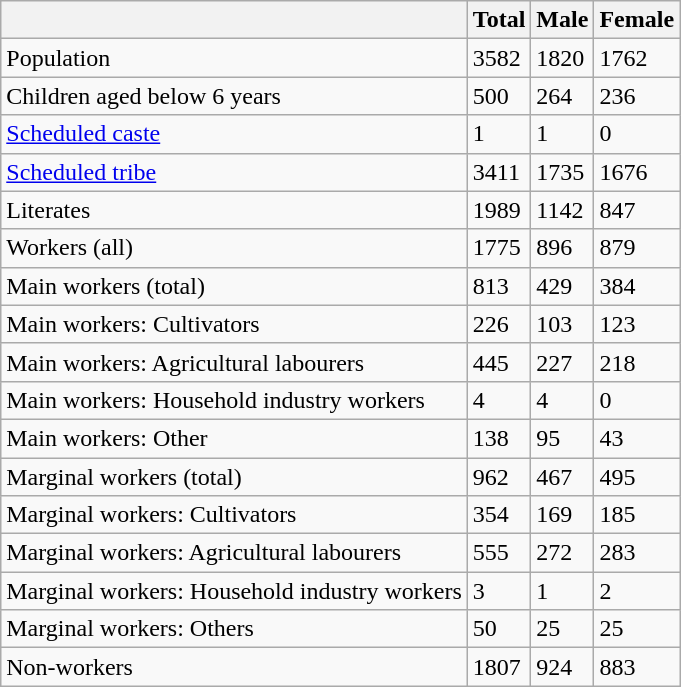<table class="wikitable sortable">
<tr>
<th></th>
<th>Total</th>
<th>Male</th>
<th>Female</th>
</tr>
<tr>
<td>Population</td>
<td>3582</td>
<td>1820</td>
<td>1762</td>
</tr>
<tr>
<td>Children aged below 6 years</td>
<td>500</td>
<td>264</td>
<td>236</td>
</tr>
<tr>
<td><a href='#'>Scheduled caste</a></td>
<td>1</td>
<td>1</td>
<td>0</td>
</tr>
<tr>
<td><a href='#'>Scheduled tribe</a></td>
<td>3411</td>
<td>1735</td>
<td>1676</td>
</tr>
<tr>
<td>Literates</td>
<td>1989</td>
<td>1142</td>
<td>847</td>
</tr>
<tr>
<td>Workers (all)</td>
<td>1775</td>
<td>896</td>
<td>879</td>
</tr>
<tr>
<td>Main workers (total)</td>
<td>813</td>
<td>429</td>
<td>384</td>
</tr>
<tr>
<td>Main workers: Cultivators</td>
<td>226</td>
<td>103</td>
<td>123</td>
</tr>
<tr>
<td>Main workers: Agricultural labourers</td>
<td>445</td>
<td>227</td>
<td>218</td>
</tr>
<tr>
<td>Main workers: Household industry workers</td>
<td>4</td>
<td>4</td>
<td>0</td>
</tr>
<tr>
<td>Main workers: Other</td>
<td>138</td>
<td>95</td>
<td>43</td>
</tr>
<tr>
<td>Marginal workers (total)</td>
<td>962</td>
<td>467</td>
<td>495</td>
</tr>
<tr>
<td>Marginal workers: Cultivators</td>
<td>354</td>
<td>169</td>
<td>185</td>
</tr>
<tr>
<td>Marginal workers: Agricultural labourers</td>
<td>555</td>
<td>272</td>
<td>283</td>
</tr>
<tr>
<td>Marginal workers: Household industry workers</td>
<td>3</td>
<td>1</td>
<td>2</td>
</tr>
<tr>
<td>Marginal workers: Others</td>
<td>50</td>
<td>25</td>
<td>25</td>
</tr>
<tr>
<td>Non-workers</td>
<td>1807</td>
<td>924</td>
<td>883</td>
</tr>
</table>
